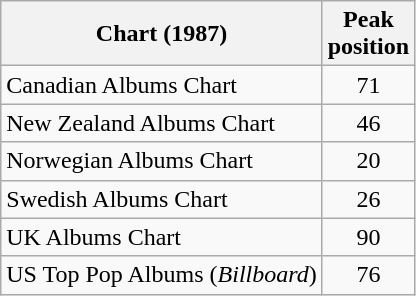<table class="wikitable sortable">
<tr>
<th>Chart (1987)</th>
<th>Peak<br>position</th>
</tr>
<tr>
<td>Canadian Albums Chart</td>
<td style="text-align:center;">71</td>
</tr>
<tr>
<td>New Zealand Albums Chart</td>
<td style="text-align:center;">46</td>
</tr>
<tr>
<td>Norwegian Albums Chart</td>
<td style="text-align:center;">20</td>
</tr>
<tr>
<td>Swedish Albums Chart</td>
<td style="text-align:center;">26</td>
</tr>
<tr>
<td>UK Albums Chart</td>
<td style="text-align:center;">90</td>
</tr>
<tr>
<td>US Top Pop Albums (<em>Billboard</em>)</td>
<td style="text-align:center;">76</td>
</tr>
</table>
